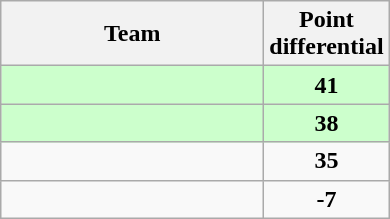<table class="wikitable" style="text-align:center;">
<tr>
<th style="width:10.5em;">Team</th>
<th style="width:1.5em;">Point differential</th>
</tr>
<tr bgcolor=#cfc>
<td align="left"></td>
<td><strong>41</strong></td>
</tr>
<tr bgcolor="#cfc">
<td align="left"></td>
<td><strong>38</strong></td>
</tr>
<tr>
<td align="left"></td>
<td><strong>35</strong></td>
</tr>
<tr>
<td align="left"></td>
<td><strong>-7</strong></td>
</tr>
</table>
